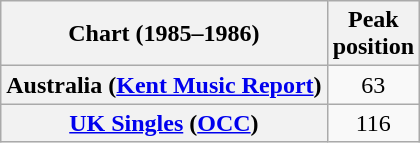<table class="wikitable plainrowheaders" style="text-align:center">
<tr>
<th scope="col">Chart (1985–1986)</th>
<th scope="col">Peak<br>position</th>
</tr>
<tr>
<th scope="row">Australia (<a href='#'>Kent Music Report</a>)</th>
<td>63</td>
</tr>
<tr>
<th scope="row"><a href='#'>UK Singles</a> (<a href='#'>OCC</a>)</th>
<td>116</td>
</tr>
</table>
